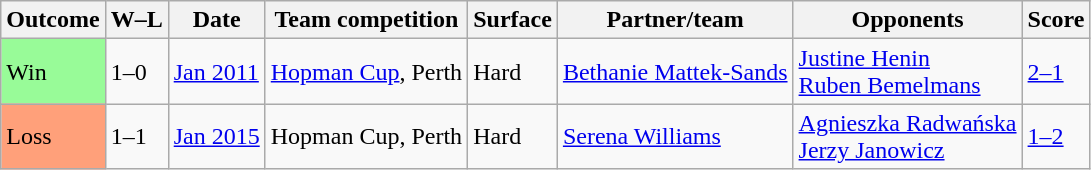<table class="sortable wikitable nowrap">
<tr>
<th>Outcome</th>
<th>W–L</th>
<th>Date</th>
<th>Team competition</th>
<th>Surface</th>
<th>Partner/team</th>
<th>Opponents</th>
<th>Score</th>
</tr>
<tr>
<td bgcolor=98fb98>Win</td>
<td>1–0</td>
<td><a href='#'>Jan 2011</a></td>
<td><a href='#'>Hopman Cup</a>, Perth</td>
<td>Hard</td>
<td> <a href='#'>Bethanie Mattek-Sands</a></td>
<td> <a href='#'>Justine Henin</a><br> <a href='#'>Ruben Bemelmans</a></td>
<td><a href='#'>2–1</a></td>
</tr>
<tr>
<td bgcolor=FFA07A>Loss</td>
<td>1–1</td>
<td><a href='#'>Jan 2015</a></td>
<td>Hopman Cup, Perth</td>
<td>Hard</td>
<td> <a href='#'>Serena Williams</a></td>
<td> <a href='#'>Agnieszka Radwańska</a><br> <a href='#'>Jerzy Janowicz</a></td>
<td><a href='#'>1–2</a></td>
</tr>
</table>
